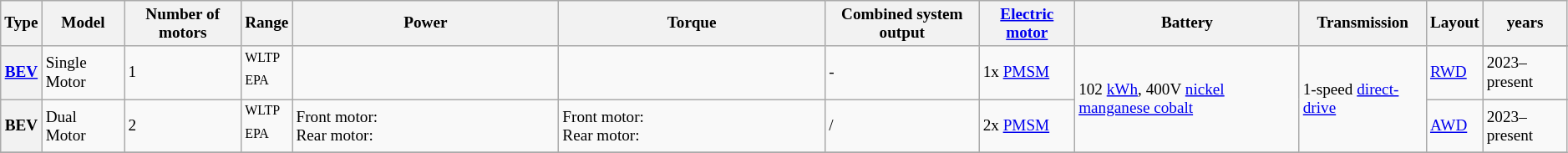<table class="wikitable" style="text-align:left; font-size:80%;">
<tr>
<th>Type</th>
<th>Model</th>
<th>Number of motors</th>
<th>Range</th>
<th width="17%">Power</th>
<th width="17%">Torque</th>
<th>Combined system output</th>
<th><a href='#'>Electric motor</a></th>
<th>Battery</th>
<th>Transmission</th>
<th>Layout</th>
<th> years</th>
</tr>
<tr>
<th rowspan="2"><a href='#'>BEV</a></th>
<td rowspan="2">Single Motor</td>
<td rowspan="2">1</td>
<td rowspan="2"><sup>WLTP</sup><br><sup>EPA</sup></td>
<td rowspan="2"></td>
<td rowspan="2"></td>
<td rowspan="2">-</td>
<td rowspan="2">1x <a href='#'>PMSM</a></td>
<td rowspan="4">102 <a href='#'>kWh</a>, 400V <a href='#'>nickel manganese cobalt</a></td>
<td rowspan="4">1-speed <a href='#'>direct-drive</a></td>
<td rowspan="2"><a href='#'>RWD</a></td>
</tr>
<tr>
<td rowspan="1">2023–present</td>
</tr>
<tr>
<th rowspan="2">BEV</th>
<td rowspan="2">Dual Motor</td>
<td rowspan="2">2</td>
<td rowspan="2"><sup>WLTP</sup><br><sup>EPA</sup></td>
<td rowspan="2">Front motor: <br>Rear motor: </td>
<td rowspan="2">Front motor: <br>Rear motor: </td>
<td rowspan="2"> / </td>
<td rowspan="2">2x <a href='#'>PMSM</a></td>
<td rowspan="2"><a href='#'>AWD</a></td>
</tr>
<tr>
<td rowspan="1">2023–present</td>
</tr>
<tr>
</tr>
</table>
